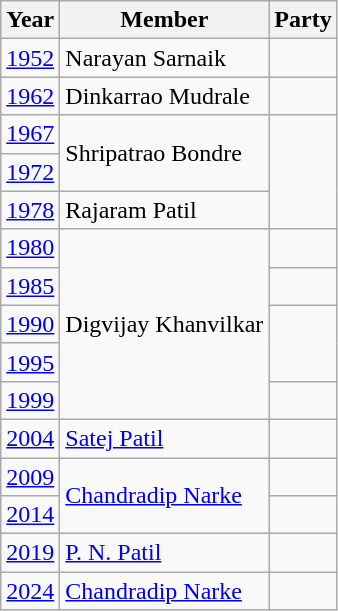<table class="wikitable">
<tr>
<th>Year</th>
<th>Member</th>
<th colspan=2>Party</th>
</tr>
<tr>
<td><a href='#'>1952</a></td>
<td>Narayan Sarnaik</td>
<td></td>
</tr>
<tr>
<td><a href='#'>1962</a></td>
<td>Dinkarrao Mudrale</td>
<td></td>
</tr>
<tr>
<td><a href='#'>1967</a></td>
<td rowspan="2">Shripatrao Bondre</td>
</tr>
<tr>
<td><a href='#'>1972</a></td>
</tr>
<tr>
<td><a href='#'>1978</a></td>
<td>Rajaram Patil</td>
</tr>
<tr>
<td><a href='#'>1980</a></td>
<td rowspan="5">Digvijay Khanvilkar</td>
<td></td>
</tr>
<tr>
<td><a href='#'>1985</a></td>
<td></td>
</tr>
<tr>
<td><a href='#'>1990</a></td>
</tr>
<tr>
<td><a href='#'>1995</a></td>
</tr>
<tr>
<td><a href='#'>1999</a></td>
<td></td>
</tr>
<tr>
<td><a href='#'>2004</a></td>
<td><a href='#'>Satej Patil</a></td>
<td></td>
</tr>
<tr>
<td><a href='#'>2009</a></td>
<td rowspan="2"><a href='#'>Chandradip Narke</a></td>
<td></td>
</tr>
<tr>
<td><a href='#'>2014</a></td>
</tr>
<tr>
<td><a href='#'>2019</a></td>
<td><a href='#'>P. N. Patil</a></td>
<td></td>
</tr>
<tr>
<td><a href='#'>2024</a></td>
<td><a href='#'>Chandradip Narke</a></td>
<td></td>
</tr>
</table>
